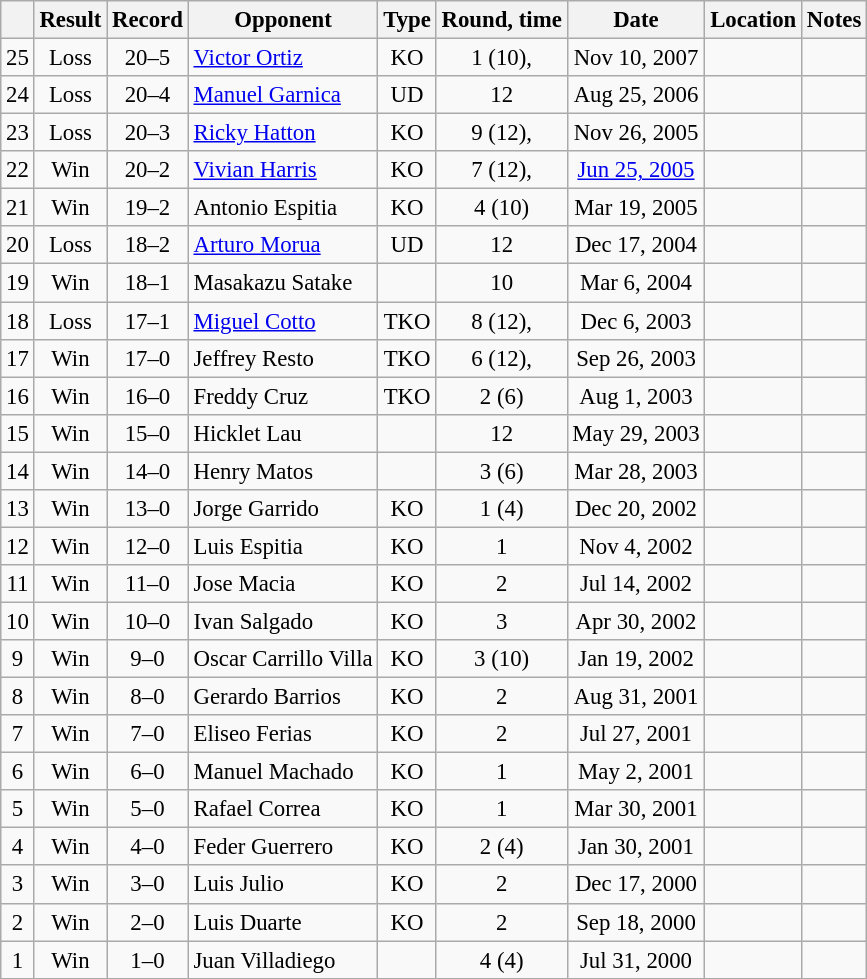<table class="wikitable" style="text-align:center; font-size:95%">
<tr>
<th></th>
<th>Result</th>
<th>Record</th>
<th>Opponent</th>
<th>Type</th>
<th>Round, time</th>
<th>Date</th>
<th>Location</th>
<th>Notes</th>
</tr>
<tr>
<td>25</td>
<td>Loss</td>
<td>20–5</td>
<td style="text-align:left;"><a href='#'>Victor Ortiz</a></td>
<td>KO</td>
<td>1 (10), </td>
<td>Nov 10, 2007</td>
<td style="text-align:left;"></td>
<td></td>
</tr>
<tr>
<td>24</td>
<td>Loss</td>
<td>20–4</td>
<td style="text-align:left;"><a href='#'>Manuel Garnica</a></td>
<td>UD</td>
<td>12</td>
<td>Aug 25, 2006</td>
<td style="text-align:left;"></td>
<td style="text-align:left;"></td>
</tr>
<tr>
<td>23</td>
<td>Loss</td>
<td>20–3</td>
<td style="text-align:left;"><a href='#'>Ricky Hatton</a></td>
<td>KO</td>
<td>9 (12), </td>
<td>Nov 26, 2005</td>
<td style="text-align:left;"></td>
<td style="text-align:left;"></td>
</tr>
<tr>
<td>22</td>
<td>Win</td>
<td>20–2</td>
<td style="text-align:left;"><a href='#'>Vivian Harris</a></td>
<td>KO</td>
<td>7 (12), </td>
<td><a href='#'>Jun 25, 2005</a></td>
<td style="text-align:left;"></td>
<td style="text-align:left;"></td>
</tr>
<tr>
<td>21</td>
<td>Win</td>
<td>19–2</td>
<td style="text-align:left;">Antonio Espitia</td>
<td>KO</td>
<td>4 (10)</td>
<td>Mar 19, 2005</td>
<td style="text-align:left;"></td>
<td></td>
</tr>
<tr>
<td>20</td>
<td>Loss</td>
<td>18–2</td>
<td style="text-align:left;"><a href='#'>Arturo Morua</a></td>
<td>UD</td>
<td>12</td>
<td>Dec 17, 2004</td>
<td style="text-align:left;"></td>
<td style="text-align:left;"></td>
</tr>
<tr>
<td>19</td>
<td>Win</td>
<td>18–1</td>
<td style="text-align:left;">Masakazu Satake</td>
<td></td>
<td>10</td>
<td>Mar 6, 2004</td>
<td style="text-align:left;"></td>
<td></td>
</tr>
<tr>
<td>18</td>
<td>Loss</td>
<td>17–1</td>
<td style="text-align:left;"><a href='#'>Miguel Cotto</a></td>
<td>TKO</td>
<td>8 (12), </td>
<td>Dec 6, 2003</td>
<td style="text-align:left;"></td>
<td style="text-align:left;"></td>
</tr>
<tr>
<td>17</td>
<td>Win</td>
<td>17–0</td>
<td style="text-align:left;">Jeffrey Resto</td>
<td>TKO</td>
<td>6 (12), </td>
<td>Sep 26, 2003</td>
<td style="text-align:left;"></td>
<td style="text-align:left;"></td>
</tr>
<tr>
<td>16</td>
<td>Win</td>
<td>16–0</td>
<td style="text-align:left;">Freddy Cruz</td>
<td>TKO</td>
<td>2 (6)</td>
<td>Aug 1, 2003</td>
<td style="text-align:left;"></td>
<td></td>
</tr>
<tr>
<td>15</td>
<td>Win</td>
<td>15–0</td>
<td style="text-align:left;">Hicklet Lau</td>
<td></td>
<td>12</td>
<td>May 29, 2003</td>
<td style="text-align:left;"></td>
<td style="text-align:left;"></td>
</tr>
<tr>
<td>14</td>
<td>Win</td>
<td>14–0</td>
<td style="text-align:left;">Henry Matos</td>
<td></td>
<td>3 (6)</td>
<td>Mar 28, 2003</td>
<td style="text-align:left;"></td>
<td></td>
</tr>
<tr>
<td>13</td>
<td>Win</td>
<td>13–0</td>
<td style="text-align:left;">Jorge Garrido</td>
<td>KO</td>
<td>1 (4)</td>
<td>Dec 20, 2002</td>
<td style="text-align:left;"></td>
<td></td>
</tr>
<tr>
<td>12</td>
<td>Win</td>
<td>12–0</td>
<td style="text-align:left;">Luis Espitia</td>
<td>KO</td>
<td>1</td>
<td>Nov 4, 2002</td>
<td style="text-align:left;"></td>
<td></td>
</tr>
<tr>
<td>11</td>
<td>Win</td>
<td>11–0</td>
<td style="text-align:left;">Jose Macia</td>
<td>KO</td>
<td>2</td>
<td>Jul 14, 2002</td>
<td style="text-align:left;"></td>
<td></td>
</tr>
<tr>
<td>10</td>
<td>Win</td>
<td>10–0</td>
<td style="text-align:left;">Ivan Salgado</td>
<td>KO</td>
<td>3</td>
<td>Apr 30, 2002</td>
<td style="text-align:left;"></td>
<td></td>
</tr>
<tr>
<td>9</td>
<td>Win</td>
<td>9–0</td>
<td style="text-align:left;">Oscar Carrillo Villa</td>
<td>KO</td>
<td>3 (10)</td>
<td>Jan 19, 2002</td>
<td style="text-align:left;"></td>
<td></td>
</tr>
<tr>
<td>8</td>
<td>Win</td>
<td>8–0</td>
<td style="text-align:left;">Gerardo Barrios</td>
<td>KO</td>
<td>2</td>
<td>Aug 31, 2001</td>
<td style="text-align:left;"></td>
<td></td>
</tr>
<tr>
<td>7</td>
<td>Win</td>
<td>7–0</td>
<td style="text-align:left;">Eliseo Ferias</td>
<td>KO</td>
<td>2</td>
<td>Jul 27, 2001</td>
<td style="text-align:left;"></td>
<td></td>
</tr>
<tr>
<td>6</td>
<td>Win</td>
<td>6–0</td>
<td style="text-align:left;">Manuel Machado</td>
<td>KO</td>
<td>1</td>
<td>May 2, 2001</td>
<td style="text-align:left;"></td>
<td></td>
</tr>
<tr>
<td>5</td>
<td>Win</td>
<td>5–0</td>
<td style="text-align:left;">Rafael Correa</td>
<td>KO</td>
<td>1</td>
<td>Mar 30, 2001</td>
<td style="text-align:left;"></td>
<td></td>
</tr>
<tr>
<td>4</td>
<td>Win</td>
<td>4–0</td>
<td style="text-align:left;">Feder Guerrero</td>
<td>KO</td>
<td>2 (4)</td>
<td>Jan 30, 2001</td>
<td style="text-align:left;"></td>
<td></td>
</tr>
<tr>
<td>3</td>
<td>Win</td>
<td>3–0</td>
<td style="text-align:left;">Luis Julio</td>
<td>KO</td>
<td>2</td>
<td>Dec 17, 2000</td>
<td style="text-align:left;"></td>
<td></td>
</tr>
<tr>
<td>2</td>
<td>Win</td>
<td>2–0</td>
<td style="text-align:left;">Luis Duarte</td>
<td>KO</td>
<td>2</td>
<td>Sep 18, 2000</td>
<td style="text-align:left;"></td>
<td></td>
</tr>
<tr>
<td>1</td>
<td>Win</td>
<td>1–0</td>
<td style="text-align:left;">Juan Villadiego</td>
<td></td>
<td>4 (4)</td>
<td>Jul 31, 2000</td>
<td style="text-align:left;"></td>
<td></td>
</tr>
</table>
